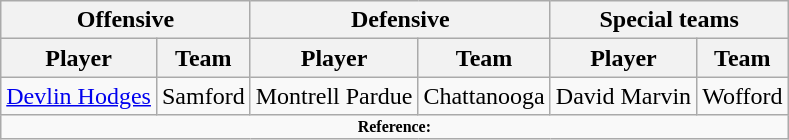<table class="wikitable" border="1">
<tr>
<th colspan="2">Offensive</th>
<th colspan="2">Defensive</th>
<th colspan="2">Special teams</th>
</tr>
<tr>
<th>Player</th>
<th>Team</th>
<th>Player</th>
<th>Team</th>
<th>Player</th>
<th>Team</th>
</tr>
<tr>
<td><a href='#'>Devlin Hodges</a></td>
<td>Samford</td>
<td>Montrell Pardue</td>
<td>Chattanooga</td>
<td>David Marvin</td>
<td>Wofford</td>
</tr>
<tr>
<td colspan="8" style="font-size: 8pt" align="center"><strong>Reference: </strong></td>
</tr>
</table>
